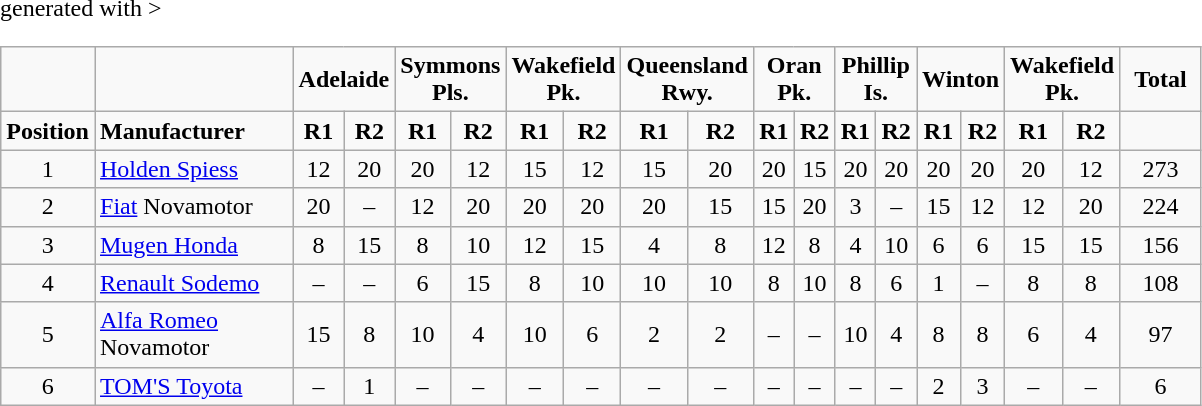<table class="wikitable" <hiddentext>generated with >
<tr>
<td width="47" height="13" align="center"> </td>
<td style="font-weight:bold" width="125"> </td>
<td style="font-weight:bold" width="47" colspan="2" align="center">Adelaide</td>
<td style="font-weight:bold" width="47" colspan="2" align="center">Symmons Pls.</td>
<td style="font-weight:bold" width="47" colspan="2" align="center">Wakefield Pk.</td>
<td style="font-weight:bold" width="47" colspan="2" align="center">Queensland Rwy.</td>
<td style="font-weight:bold" width="47" colspan="2" align="center">Oran Pk.</td>
<td style="font-weight:bold" width="47" colspan="2" align="center">Phillip Is.</td>
<td style="font-weight:bold" width="47" colspan="2" align="center">Winton</td>
<td style="font-weight:bold" width="47" colspan="2" align="center">Wakefield Pk.</td>
<td style="font-weight:bold" width="47" align="center">Total</td>
</tr>
<tr style="font-weight:bold">
<td height="13" align="center">Position</td>
<td>Manufacturer</td>
<td align="center">R1</td>
<td align="center">R2</td>
<td align="center">R1</td>
<td align="center">R2</td>
<td align="center">R1</td>
<td align="center">R2</td>
<td align="center">R1</td>
<td align="center">R2</td>
<td align="center">R1</td>
<td align="center">R2</td>
<td align="center">R1</td>
<td align="center">R2</td>
<td align="center">R1</td>
<td align="center">R2</td>
<td align="center">R1</td>
<td align="center">R2</td>
<td align="center"> </td>
</tr>
<tr>
<td height="13" align="center">1</td>
<td><a href='#'>Holden Spiess</a></td>
<td align="center">12</td>
<td align="center">20</td>
<td align="center">20</td>
<td align="center">12</td>
<td align="center">15</td>
<td align="center">12</td>
<td align="center">15</td>
<td align="center">20</td>
<td align="center">20</td>
<td align="center">15</td>
<td align="center">20</td>
<td align="center">20</td>
<td align="center">20</td>
<td align="center">20</td>
<td align="center">20</td>
<td align="center">12</td>
<td align="center">273</td>
</tr>
<tr>
<td height="13" align="center">2</td>
<td><a href='#'>Fiat</a> Novamotor</td>
<td align="center">20</td>
<td align="center">–</td>
<td align="center">12</td>
<td align="center">20</td>
<td align="center">20</td>
<td align="center">20</td>
<td align="center">20</td>
<td align="center">15</td>
<td align="center">15</td>
<td align="center">20</td>
<td align="center">3</td>
<td align="center">–</td>
<td align="center">15</td>
<td align="center">12</td>
<td align="center">12</td>
<td align="center">20</td>
<td align="center">224</td>
</tr>
<tr>
<td height="13" align="center">3</td>
<td><a href='#'>Mugen Honda</a></td>
<td align="center">8</td>
<td align="center">15</td>
<td align="center">8</td>
<td align="center">10</td>
<td align="center">12</td>
<td align="center">15</td>
<td align="center">4</td>
<td align="center">8</td>
<td align="center">12</td>
<td align="center">8</td>
<td align="center">4</td>
<td align="center">10</td>
<td align="center">6</td>
<td align="center">6</td>
<td align="center">15</td>
<td align="center">15</td>
<td align="center">156</td>
</tr>
<tr>
<td height="13" align="center">4</td>
<td><a href='#'>Renault Sodemo</a></td>
<td align="center">–</td>
<td align="center">–</td>
<td align="center">6</td>
<td align="center">15</td>
<td align="center">8</td>
<td align="center">10</td>
<td align="center">10</td>
<td align="center">10</td>
<td align="center">8</td>
<td align="center">10</td>
<td align="center">8</td>
<td align="center">6</td>
<td align="center">1</td>
<td align="center">–</td>
<td align="center">8</td>
<td align="center">8</td>
<td align="center">108</td>
</tr>
<tr>
<td height="13" align="center">5</td>
<td><a href='#'>Alfa Romeo</a> Novamotor</td>
<td align="center">15</td>
<td align="center">8</td>
<td align="center">10</td>
<td align="center">4</td>
<td align="center">10</td>
<td align="center">6</td>
<td align="center">2</td>
<td align="center">2</td>
<td align="center">–</td>
<td align="center">–</td>
<td align="center">10</td>
<td align="center">4</td>
<td align="center">8</td>
<td align="center">8</td>
<td align="center">6</td>
<td align="center">4</td>
<td align="center">97</td>
</tr>
<tr>
<td height="13" align="center">6</td>
<td><a href='#'>TOM'S Toyota</a></td>
<td align="center">–</td>
<td align="center">1</td>
<td align="center">–</td>
<td align="center">–</td>
<td align="center">–</td>
<td align="center">–</td>
<td align="center">–</td>
<td align="center">–</td>
<td align="center">–</td>
<td align="center">–</td>
<td align="center">–</td>
<td align="center">–</td>
<td align="center">2</td>
<td align="center">3</td>
<td align="center">–</td>
<td align="center">–</td>
<td align="center">6</td>
</tr>
</table>
